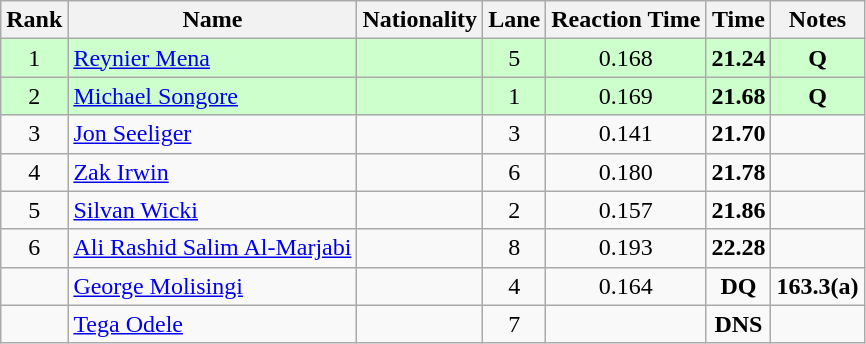<table class="wikitable sortable" style="text-align:center">
<tr>
<th>Rank</th>
<th>Name</th>
<th>Nationality</th>
<th>Lane</th>
<th>Reaction Time</th>
<th>Time</th>
<th>Notes</th>
</tr>
<tr bgcolor=ccffcc>
<td>1</td>
<td align=left><a href='#'>Reynier Mena</a></td>
<td align=left></td>
<td>5</td>
<td>0.168</td>
<td><strong>21.24</strong></td>
<td><strong>Q</strong></td>
</tr>
<tr bgcolor=ccffcc>
<td>2</td>
<td align=left><a href='#'>Michael Songore</a></td>
<td align=left></td>
<td>1</td>
<td>0.169</td>
<td><strong>21.68</strong></td>
<td><strong>Q</strong></td>
</tr>
<tr>
<td>3</td>
<td align=left><a href='#'>Jon Seeliger</a></td>
<td align=left></td>
<td>3</td>
<td>0.141</td>
<td><strong>21.70</strong></td>
<td></td>
</tr>
<tr>
<td>4</td>
<td align=left><a href='#'>Zak Irwin</a></td>
<td align=left></td>
<td>6</td>
<td>0.180</td>
<td><strong>21.78</strong></td>
<td></td>
</tr>
<tr>
<td>5</td>
<td align=left><a href='#'>Silvan Wicki</a></td>
<td align=left></td>
<td>2</td>
<td>0.157</td>
<td><strong>21.86</strong></td>
<td></td>
</tr>
<tr>
<td>6</td>
<td align=left><a href='#'>Ali Rashid Salim Al-Marjabi</a></td>
<td align=left></td>
<td>8</td>
<td>0.193</td>
<td><strong>22.28</strong></td>
<td></td>
</tr>
<tr>
<td></td>
<td align=left><a href='#'>George Molisingi</a></td>
<td align=left></td>
<td>4</td>
<td>0.164</td>
<td><strong>DQ</strong></td>
<td><strong>163.3(a)</strong></td>
</tr>
<tr>
<td></td>
<td align=left><a href='#'>Tega Odele</a></td>
<td align=left></td>
<td>7</td>
<td></td>
<td><strong>DNS</strong></td>
<td></td>
</tr>
</table>
